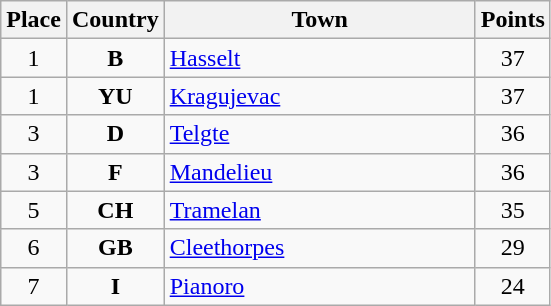<table class="wikitable">
<tr>
<th width="25">Place</th>
<th width="25">Country</th>
<th width="200">Town</th>
<th width="25">Points</th>
</tr>
<tr>
<td align="center">1</td>
<td align="center"><strong>B</strong></td>
<td align="left"><a href='#'>Hasselt</a></td>
<td align="center">37</td>
</tr>
<tr>
<td align="center">1</td>
<td align="center"><strong>YU</strong></td>
<td align="left"><a href='#'>Kragujevac</a></td>
<td align="center">37</td>
</tr>
<tr>
<td align="center">3</td>
<td align="center"><strong>D</strong></td>
<td align="left"><a href='#'>Telgte</a></td>
<td align="center">36</td>
</tr>
<tr>
<td align="center">3</td>
<td align="center"><strong>F</strong></td>
<td align="left"><a href='#'>Mandelieu</a></td>
<td align="center">36</td>
</tr>
<tr>
<td align="center">5</td>
<td align="center"><strong>CH</strong></td>
<td align="left"><a href='#'>Tramelan</a></td>
<td align="center">35</td>
</tr>
<tr>
<td align="center">6</td>
<td align="center"><strong>GB</strong></td>
<td align="left"><a href='#'>Cleethorpes</a></td>
<td align="center">29</td>
</tr>
<tr>
<td align="center">7</td>
<td align="center"><strong>I</strong></td>
<td align="left"><a href='#'>Pianoro</a></td>
<td align="center">24</td>
</tr>
</table>
